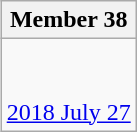<table class=wikitable align=right>
<tr>
<th>Member 38</th>
</tr>
<tr>
<td><br><br><a href='#'> 2018 July 27</a></td>
</tr>
</table>
